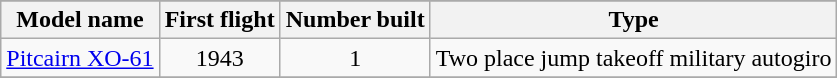<table class="wikitable sortable" align=center>
<tr>
</tr>
<tr>
<th>Model name</th>
<th>First flight</th>
<th>Number built</th>
<th>Type</th>
</tr>
<tr>
<td align=left><a href='#'>Pitcairn XO-61</a></td>
<td align=center>1943</td>
<td align=center>1</td>
<td align=left>Two place jump takeoff military autogiro</td>
</tr>
<tr>
</tr>
</table>
